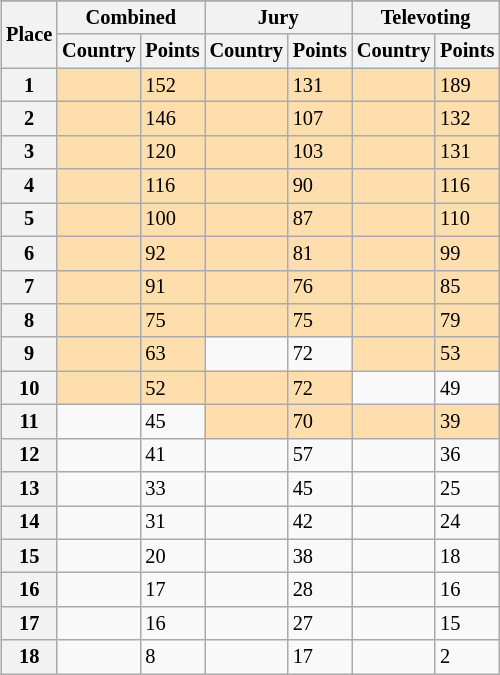<table class="wikitable collapsible plainrowheaders" style="float:right; margin:10px; font-size:85%;">
<tr>
</tr>
<tr>
<th scope="col" rowspan="2">Place</th>
<th scope="col" colspan="2">Combined</th>
<th scope="col" colspan="2">Jury</th>
<th scope="col" colspan="2">Televoting</th>
</tr>
<tr>
<th scope="col">Country</th>
<th scope="col">Points</th>
<th scope="col">Country</th>
<th scope="col">Points</th>
<th scope="col">Country</th>
<th scope="col">Points</th>
</tr>
<tr>
<th scope="row" style="text-align:center">1</th>
<td bgcolor="navajowhite"></td>
<td bgcolor="navajowhite">152</td>
<td bgcolor="navajowhite"></td>
<td bgcolor="navajowhite">131</td>
<td bgcolor="navajowhite"></td>
<td bgcolor="navajowhite">189</td>
</tr>
<tr>
<th scope="row" style="text-align:center">2</th>
<td bgcolor="navajowhite"></td>
<td bgcolor="navajowhite">146</td>
<td bgcolor="navajowhite"></td>
<td bgcolor="navajowhite">107</td>
<td bgcolor="navajowhite"></td>
<td bgcolor="navajowhite">132</td>
</tr>
<tr>
<th scope="row" style="text-align:center">3</th>
<td bgcolor="navajowhite"></td>
<td bgcolor="navajowhite">120</td>
<td bgcolor="navajowhite"></td>
<td bgcolor="navajowhite">103</td>
<td bgcolor="navajowhite"></td>
<td bgcolor="navajowhite">131</td>
</tr>
<tr>
<th scope="row" style="text-align:center">4</th>
<td bgcolor="navajowhite"></td>
<td bgcolor="navajowhite">116</td>
<td bgcolor="navajowhite"></td>
<td bgcolor="navajowhite">90</td>
<td bgcolor="navajowhite"></td>
<td bgcolor="navajowhite">116</td>
</tr>
<tr>
<th scope="row" style="text-align:center">5</th>
<td bgcolor="navajowhite"></td>
<td bgcolor="navajowhite">100</td>
<td bgcolor="navajowhite"></td>
<td bgcolor="navajowhite">87</td>
<td bgcolor="navajowhite"></td>
<td bgcolor="navajowhite">110</td>
</tr>
<tr>
<th scope="row" style="text-align:center">6</th>
<td bgcolor="navajowhite"></td>
<td bgcolor="navajowhite">92</td>
<td bgcolor="navajowhite"></td>
<td bgcolor="navajowhite">81</td>
<td bgcolor="navajowhite"></td>
<td bgcolor="navajowhite">99</td>
</tr>
<tr>
<th scope="row" style="text-align:center">7</th>
<td bgcolor="navajowhite"></td>
<td bgcolor="navajowhite">91</td>
<td bgcolor="navajowhite"></td>
<td bgcolor="navajowhite">76</td>
<td bgcolor="navajowhite"></td>
<td bgcolor="navajowhite">85</td>
</tr>
<tr>
<th scope="row" style="text-align:center">8</th>
<td bgcolor="navajowhite"></td>
<td bgcolor="navajowhite">75</td>
<td bgcolor="navajowhite"></td>
<td bgcolor="navajowhite">75</td>
<td bgcolor="navajowhite"></td>
<td bgcolor="navajowhite">79</td>
</tr>
<tr>
<th scope="row" style="text-align:center">9</th>
<td bgcolor="navajowhite"></td>
<td bgcolor="navajowhite">63</td>
<td></td>
<td>72</td>
<td bgcolor="navajowhite"></td>
<td bgcolor="navajowhite">53</td>
</tr>
<tr>
<th scope="row" style="text-align:center">10</th>
<td bgcolor="navajowhite"></td>
<td bgcolor="navajowhite">52</td>
<td bgcolor="navajowhite"></td>
<td bgcolor="navajowhite">72</td>
<td></td>
<td>49</td>
</tr>
<tr>
<th scope="row" style="text-align:center">11</th>
<td></td>
<td>45</td>
<td bgcolor="navajowhite"></td>
<td bgcolor="navajowhite">70</td>
<td bgcolor="navajowhite"></td>
<td bgcolor="navajowhite">39</td>
</tr>
<tr>
<th scope="row" style="text-align:center">12</th>
<td></td>
<td>41</td>
<td></td>
<td>57</td>
<td></td>
<td>36</td>
</tr>
<tr>
<th scope="row" style="text-align:center">13</th>
<td></td>
<td>33</td>
<td></td>
<td>45</td>
<td></td>
<td>25</td>
</tr>
<tr>
<th scope="row" style="text-align:center">14</th>
<td></td>
<td>31</td>
<td></td>
<td>42</td>
<td></td>
<td>24</td>
</tr>
<tr>
<th scope="row" style="text-align:center">15</th>
<td></td>
<td>20</td>
<td></td>
<td>38</td>
<td></td>
<td>18</td>
</tr>
<tr>
<th scope="row" style="text-align:center">16</th>
<td></td>
<td>17</td>
<td></td>
<td>28</td>
<td></td>
<td>16</td>
</tr>
<tr>
<th scope="row" style="text-align:center">17</th>
<td></td>
<td>16</td>
<td></td>
<td>27</td>
<td></td>
<td>15</td>
</tr>
<tr>
<th scope="row" style="text-align:center">18</th>
<td></td>
<td>8</td>
<td></td>
<td>17</td>
<td></td>
<td>2</td>
</tr>
</table>
